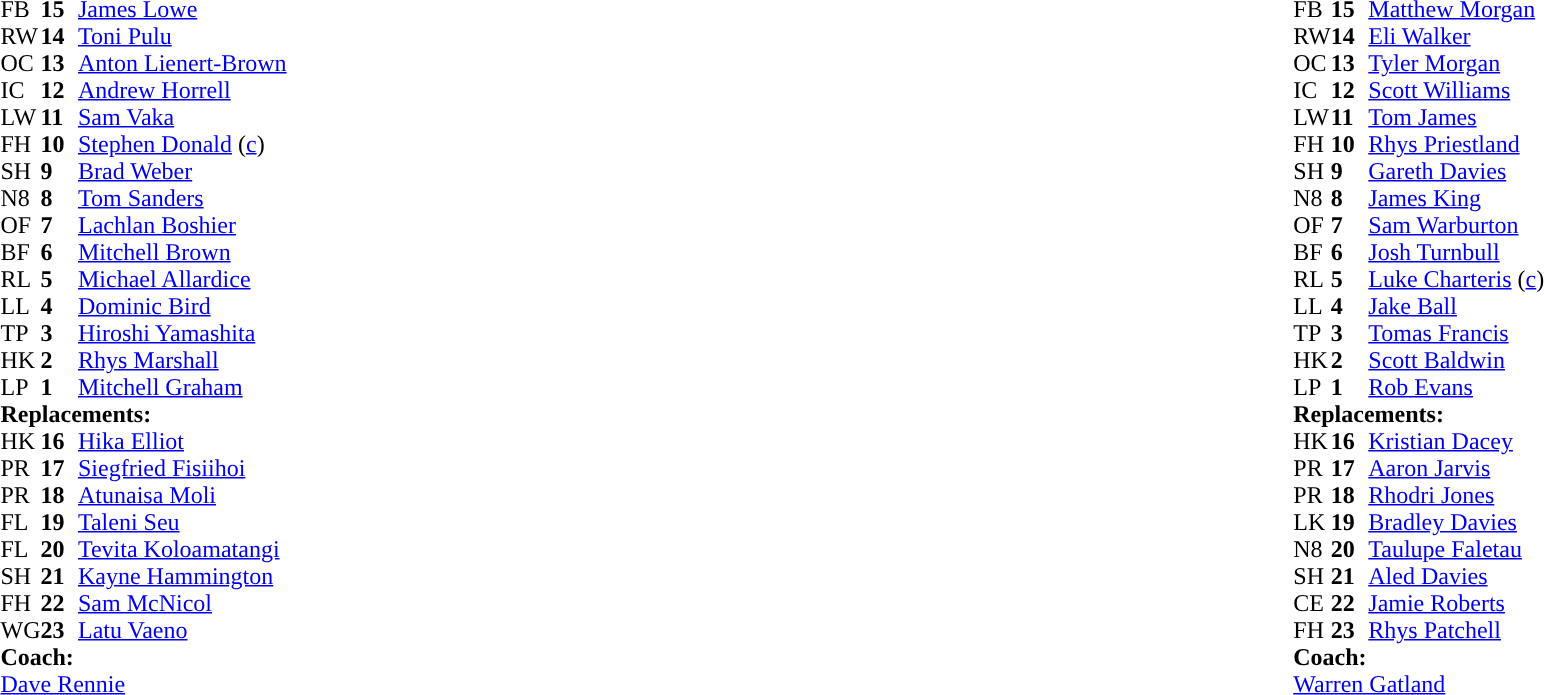<table style="width:100%">
<tr>
<td style="vertical-align:top;width:50%"><br><table cellspacing="0" cellpadding="0">
<tr>
<th width="25"></th>
<th width="25"></th>
</tr>
<tr>
<td>FB</td>
<td><strong>15</strong></td>
<td> <a href='#'>James Lowe</a></td>
</tr>
<tr>
<td>RW</td>
<td><strong>14</strong></td>
<td> <a href='#'>Toni Pulu</a></td>
</tr>
<tr>
<td>OC</td>
<td><strong>13</strong></td>
<td> <a href='#'>Anton Lienert-Brown</a></td>
</tr>
<tr>
<td>IC</td>
<td><strong>12</strong></td>
<td> <a href='#'>Andrew Horrell</a></td>
</tr>
<tr>
<td>LW</td>
<td><strong>11</strong></td>
<td> <a href='#'>Sam Vaka</a></td>
<td></td>
<td></td>
</tr>
<tr>
<td>FH</td>
<td><strong>10</strong></td>
<td> <a href='#'>Stephen Donald</a> (<a href='#'>c</a>)</td>
<td></td>
<td></td>
</tr>
<tr>
<td>SH</td>
<td><strong>9</strong></td>
<td> <a href='#'>Brad Weber</a></td>
<td></td>
<td></td>
</tr>
<tr>
<td>N8</td>
<td><strong>8</strong></td>
<td> <a href='#'>Tom Sanders</a></td>
<td></td>
<td></td>
</tr>
<tr>
<td>OF</td>
<td><strong>7</strong></td>
<td> <a href='#'>Lachlan Boshier</a></td>
</tr>
<tr>
<td>BF</td>
<td><strong>6</strong></td>
<td> <a href='#'>Mitchell Brown</a></td>
</tr>
<tr>
<td>RL</td>
<td><strong>5</strong></td>
<td> <a href='#'>Michael Allardice</a></td>
<td></td>
<td></td>
</tr>
<tr>
<td>LL</td>
<td><strong>4</strong></td>
<td> <a href='#'>Dominic Bird</a></td>
</tr>
<tr>
<td>TP</td>
<td><strong>3</strong></td>
<td> <a href='#'>Hiroshi Yamashita</a></td>
<td></td>
<td></td>
</tr>
<tr>
<td>HK</td>
<td><strong>2</strong></td>
<td> <a href='#'>Rhys Marshall</a></td>
<td></td>
<td></td>
</tr>
<tr>
<td>LP</td>
<td><strong>1</strong></td>
<td> <a href='#'>Mitchell Graham</a></td>
<td></td>
<td></td>
</tr>
<tr>
<td colspan=3><strong>Replacements:</strong></td>
</tr>
<tr>
<td>HK</td>
<td><strong>16</strong></td>
<td> <a href='#'>Hika Elliot</a></td>
<td></td>
<td></td>
</tr>
<tr>
<td>PR</td>
<td><strong>17</strong></td>
<td> <a href='#'>Siegfried Fisiihoi</a></td>
<td></td>
<td></td>
</tr>
<tr>
<td>PR</td>
<td><strong>18</strong></td>
<td> <a href='#'>Atunaisa Moli</a></td>
<td></td>
<td></td>
</tr>
<tr>
<td>FL</td>
<td><strong>19</strong></td>
<td> <a href='#'>Taleni Seu</a></td>
<td></td>
<td></td>
</tr>
<tr>
<td>FL</td>
<td><strong>20</strong></td>
<td> <a href='#'>Tevita Koloamatangi</a></td>
<td></td>
<td></td>
</tr>
<tr>
<td>SH</td>
<td><strong>21</strong></td>
<td> <a href='#'>Kayne Hammington</a></td>
<td></td>
<td></td>
</tr>
<tr>
<td>FH</td>
<td><strong>22</strong></td>
<td> <a href='#'>Sam McNicol</a></td>
<td></td>
<td></td>
</tr>
<tr>
<td>WG</td>
<td><strong>23</strong></td>
<td> <a href='#'>Latu Vaeno</a></td>
<td></td>
<td></td>
</tr>
<tr>
<td colspan=3><strong>Coach:</strong></td>
</tr>
<tr>
<td colspan="4"> <a href='#'>Dave Rennie</a></td>
</tr>
</table>
</td>
<td style="vertical-align:top"></td>
<td style="vertical-align:top;width:50%"><br><table cellspacing="0" cellpadding="0" style="margin:auto">
<tr>
<th width="25"></th>
<th width="25"></th>
</tr>
<tr>
<td>FB</td>
<td><strong>15</strong></td>
<td><a href='#'>Matthew Morgan</a></td>
</tr>
<tr>
<td>RW</td>
<td><strong>14</strong></td>
<td><a href='#'>Eli Walker</a></td>
</tr>
<tr>
<td>OC</td>
<td><strong>13</strong></td>
<td><a href='#'>Tyler Morgan</a></td>
<td></td>
<td></td>
</tr>
<tr>
<td>IC</td>
<td><strong>12</strong></td>
<td><a href='#'>Scott Williams</a></td>
<td></td>
<td></td>
</tr>
<tr>
<td>LW</td>
<td><strong>11</strong></td>
<td><a href='#'>Tom James</a></td>
</tr>
<tr>
<td>FH</td>
<td><strong>10</strong></td>
<td><a href='#'>Rhys Priestland</a></td>
</tr>
<tr>
<td>SH</td>
<td><strong>9</strong></td>
<td><a href='#'>Gareth Davies</a></td>
<td></td>
<td></td>
</tr>
<tr>
<td>N8</td>
<td><strong>8</strong></td>
<td><a href='#'>James King</a></td>
</tr>
<tr>
<td>OF</td>
<td><strong>7</strong></td>
<td><a href='#'>Sam Warburton</a></td>
<td></td>
<td></td>
</tr>
<tr>
<td>BF</td>
<td><strong>6</strong></td>
<td><a href='#'>Josh Turnbull</a></td>
</tr>
<tr>
<td>RL</td>
<td><strong>5</strong></td>
<td><a href='#'>Luke Charteris</a> (<a href='#'>c</a>)</td>
</tr>
<tr>
<td>LL</td>
<td><strong>4</strong></td>
<td><a href='#'>Jake Ball</a></td>
<td></td>
<td></td>
</tr>
<tr>
<td>TP</td>
<td><strong>3</strong></td>
<td><a href='#'>Tomas Francis</a></td>
<td></td>
<td></td>
</tr>
<tr>
<td>HK</td>
<td><strong>2</strong></td>
<td><a href='#'>Scott Baldwin</a></td>
<td></td>
<td></td>
</tr>
<tr>
<td>LP</td>
<td><strong>1</strong></td>
<td><a href='#'>Rob Evans</a></td>
<td></td>
<td></td>
</tr>
<tr>
<td colspan=3><strong>Replacements:</strong></td>
</tr>
<tr>
<td>HK</td>
<td><strong>16</strong></td>
<td><a href='#'>Kristian Dacey</a></td>
<td></td>
<td></td>
</tr>
<tr>
<td>PR</td>
<td><strong>17</strong></td>
<td><a href='#'>Aaron Jarvis</a></td>
<td></td>
<td></td>
</tr>
<tr>
<td>PR</td>
<td><strong>18</strong></td>
<td><a href='#'>Rhodri Jones</a></td>
<td></td>
<td></td>
</tr>
<tr>
<td>LK</td>
<td><strong>19</strong></td>
<td><a href='#'>Bradley Davies</a></td>
<td></td>
<td></td>
</tr>
<tr>
<td>N8</td>
<td><strong>20</strong></td>
<td><a href='#'>Taulupe Faletau</a></td>
<td></td>
<td></td>
</tr>
<tr>
<td>SH</td>
<td><strong>21</strong></td>
<td><a href='#'>Aled Davies</a></td>
<td></td>
<td></td>
</tr>
<tr>
<td>CE</td>
<td><strong>22</strong></td>
<td><a href='#'>Jamie Roberts</a></td>
<td></td>
<td></td>
</tr>
<tr>
<td>FH</td>
<td><strong>23</strong></td>
<td><a href='#'>Rhys Patchell</a></td>
<td></td>
<td></td>
</tr>
<tr>
<td colspan=3><strong>Coach:</strong></td>
</tr>
<tr>
<td colspan="4"> <a href='#'>Warren Gatland</a></td>
</tr>
</table>
</td>
</tr>
</table>
